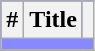<table class="wikitable plainrowheaders">
<tr bgcolor="0000ff">
<th>#</th>
<th>Title</th>
<th></th>
</tr>
<tr>
<td colspan="7" bgcolor="#8888FF"></td>
</tr>
<tr>
</tr>
</table>
